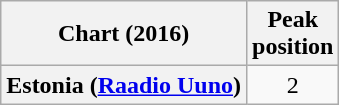<table class="wikitable plainrowheaders" style="text-align:center;">
<tr>
<th>Chart (2016)</th>
<th>Peak<br>position</th>
</tr>
<tr>
<th scope="row">Estonia (<a href='#'>Raadio Uuno</a>)</th>
<td>2</td>
</tr>
</table>
